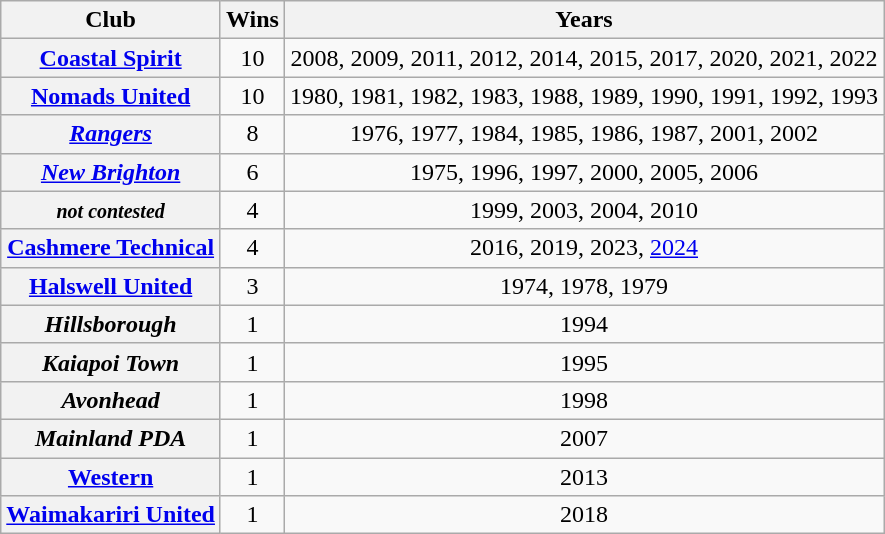<table class="wikitable sortable plainrowheaders" style="text-align:center">
<tr>
<th scope="col">Club</th>
<th scope="col">Wins</th>
<th scope="col">Years</th>
</tr>
<tr>
<th><a href='#'>Coastal Spirit</a></th>
<td>10</td>
<td>2008, 2009, 2011, 2012, 2014, 2015, 2017, 2020, 2021, 2022</td>
</tr>
<tr>
<th><a href='#'>Nomads United</a></th>
<td>10</td>
<td>1980, 1981, 1982, 1983, 1988, 1989, 1990, 1991, 1992, 1993</td>
</tr>
<tr>
<th><em><a href='#'>Rangers</a></em></th>
<td>8</td>
<td>1976, 1977, 1984, 1985, 1986, 1987, 2001, 2002</td>
</tr>
<tr>
<th><em><a href='#'>New Brighton</a></em></th>
<td>6</td>
<td>1975, 1996, 1997, 2000, 2005, 2006</td>
</tr>
<tr>
<th><small><em>not contested</em></small></th>
<td>4</td>
<td>1999, 2003, 2004, 2010</td>
</tr>
<tr>
<th><a href='#'>Cashmere Technical</a></th>
<td>4</td>
<td>2016, 2019, 2023, <a href='#'>2024</a></td>
</tr>
<tr>
<th><a href='#'>Halswell United</a></th>
<td>3</td>
<td>1974, 1978, 1979</td>
</tr>
<tr>
<th><em>Hillsborough</em></th>
<td>1</td>
<td>1994</td>
</tr>
<tr>
<th><em>Kaiapoi Town</em></th>
<td>1</td>
<td>1995</td>
</tr>
<tr>
<th><em>Avonhead</em></th>
<td>1</td>
<td>1998</td>
</tr>
<tr>
<th><em>Mainland PDA</em></th>
<td>1</td>
<td>2007</td>
</tr>
<tr>
<th><a href='#'>Western</a></th>
<td>1</td>
<td>2013</td>
</tr>
<tr>
<th><a href='#'>Waimakariri United</a></th>
<td>1</td>
<td>2018</td>
</tr>
</table>
